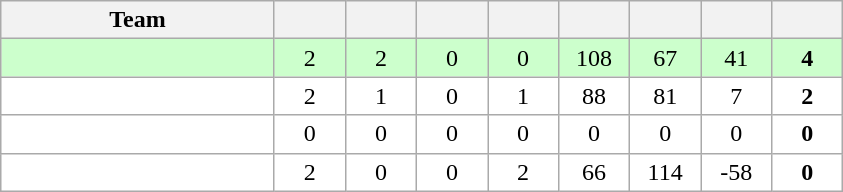<table class=wikitable style="text-align:center">
<tr>
<th width=175>Team</th>
<th width=40></th>
<th width=40></th>
<th width=40></th>
<th width=40></th>
<th width=40></th>
<th width=40></th>
<th width=40></th>
<th width=40></th>
</tr>
<tr style="background:#ccffcc">
<td align=left><strong></strong></td>
<td>2</td>
<td>2</td>
<td>0</td>
<td>0</td>
<td>108</td>
<td>67</td>
<td>41</td>
<td><strong>4</strong></td>
</tr>
<tr style="background:white;">
<td align=left></td>
<td>2</td>
<td>1</td>
<td>0</td>
<td>1</td>
<td>88</td>
<td>81</td>
<td>7</td>
<td><strong>2</strong></td>
</tr>
<tr style="background:white;">
<td align=left></td>
<td>0</td>
<td>0</td>
<td>0</td>
<td>0</td>
<td>0</td>
<td>0</td>
<td>0</td>
<td><strong>0</strong></td>
</tr>
<tr style="background:white">
<td align=left></td>
<td>2</td>
<td>0</td>
<td>0</td>
<td>2</td>
<td>66</td>
<td>114</td>
<td>-58</td>
<td><strong>0</strong></td>
</tr>
</table>
